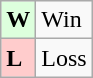<table class="wikitable">
<tr>
<td style="background:#dfd;"><strong>W</strong></td>
<td>Win</td>
</tr>
<tr>
<td style="background:#fcc;"><strong>L</strong></td>
<td>Loss</td>
</tr>
</table>
